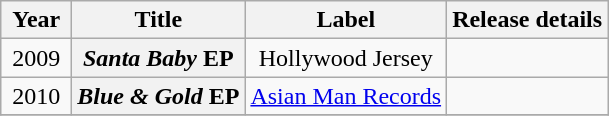<table class="wikitable plainrowheaders" style="text-align:center;">
<tr>
<th scope="col" rowspan="1" style="width:2.5em;">Year</th>
<th scope="col" rowspan="1">Title</th>
<th scope="col" rowspan="1">Label</th>
<th scope="col" rowspan="1">Release details</th>
</tr>
<tr>
<td rowspan="1">2009</td>
<th scope="row"><em>Santa Baby</em> EP</th>
<td>Hollywood Jersey</td>
<td align=left></td>
</tr>
<tr>
<td rowspan="1">2010</td>
<th scope="row"><em>Blue & Gold</em> EP</th>
<td><a href='#'>Asian Man Records</a></td>
<td align=left></td>
</tr>
<tr>
</tr>
</table>
